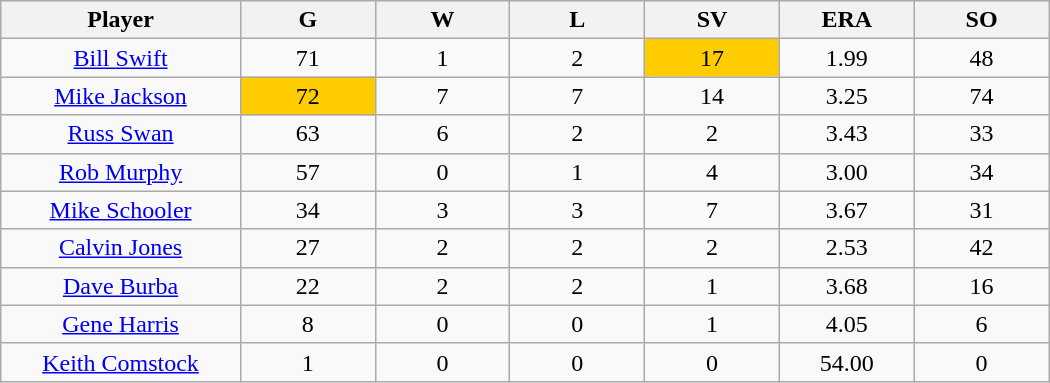<table class="wikitable sortable">
<tr>
<th bgcolor="#DDDDFF" width="16%">Player</th>
<th bgcolor="#DDDDFF" width="9%">G</th>
<th bgcolor="#DDDDFF" width="9%">W</th>
<th bgcolor="#DDDDFF" width="9%">L</th>
<th bgcolor="#DDDDFF" width="9%">SV</th>
<th bgcolor="#DDDDFF" width="9%">ERA</th>
<th bgcolor="#DDDDFF" width="9%">SO</th>
</tr>
<tr align="center">
<td><a href='#'>Bill Swift</a></td>
<td>71</td>
<td>1</td>
<td>2</td>
<td bgcolor="#FFCC00">17</td>
<td>1.99</td>
<td>48</td>
</tr>
<tr align="center">
<td><a href='#'>Mike Jackson</a></td>
<td bgcolor="#FFCC00">72</td>
<td>7</td>
<td>7</td>
<td>14</td>
<td>3.25</td>
<td>74</td>
</tr>
<tr align="center">
<td><a href='#'>Russ Swan</a></td>
<td>63</td>
<td>6</td>
<td>2</td>
<td>2</td>
<td>3.43</td>
<td>33</td>
</tr>
<tr align="center">
<td><a href='#'>Rob Murphy</a></td>
<td>57</td>
<td>0</td>
<td>1</td>
<td>4</td>
<td>3.00</td>
<td>34</td>
</tr>
<tr align="center">
<td><a href='#'>Mike Schooler</a></td>
<td>34</td>
<td>3</td>
<td>3</td>
<td>7</td>
<td>3.67</td>
<td>31</td>
</tr>
<tr align="center">
<td><a href='#'>Calvin Jones</a></td>
<td>27</td>
<td>2</td>
<td>2</td>
<td>2</td>
<td>2.53</td>
<td>42</td>
</tr>
<tr align="center">
<td><a href='#'>Dave Burba</a></td>
<td>22</td>
<td>2</td>
<td>2</td>
<td>1</td>
<td>3.68</td>
<td>16</td>
</tr>
<tr align="center">
<td><a href='#'>Gene Harris</a></td>
<td>8</td>
<td>0</td>
<td>0</td>
<td>1</td>
<td>4.05</td>
<td>6</td>
</tr>
<tr align="center">
<td><a href='#'>Keith Comstock</a></td>
<td>1</td>
<td>0</td>
<td>0</td>
<td>0</td>
<td>54.00</td>
<td>0</td>
</tr>
</table>
